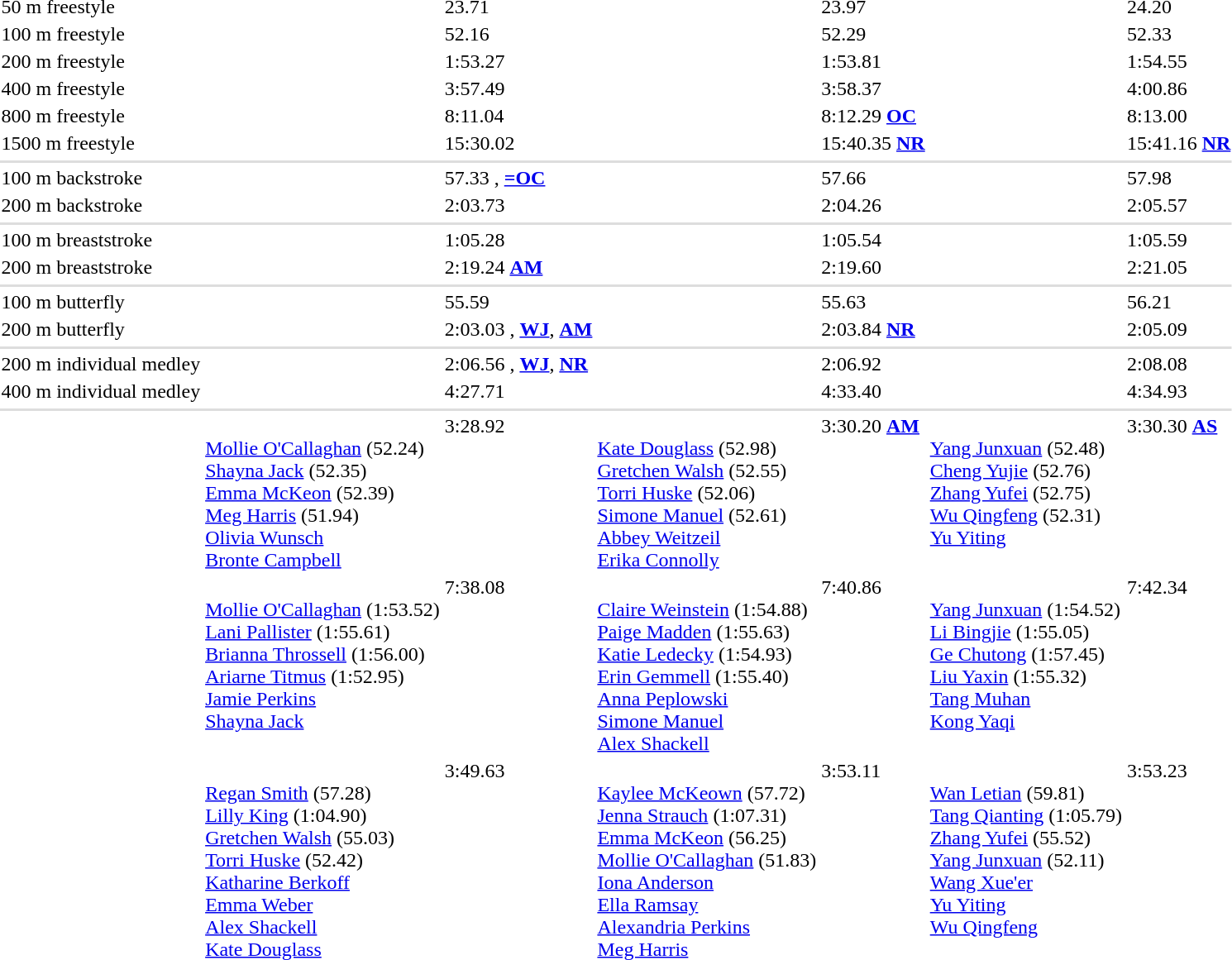<table>
<tr>
<td>50 m freestyle<br></td>
<td></td>
<td>23.71</td>
<td></td>
<td>23.97</td>
<td></td>
<td>24.20</td>
</tr>
<tr>
<td>100 m freestyle<br></td>
<td></td>
<td>52.16</td>
<td></td>
<td>52.29</td>
<td></td>
<td>52.33</td>
</tr>
<tr>
<td>200 m freestyle<br></td>
<td></td>
<td>1:53.27 </td>
<td></td>
<td>1:53.81</td>
<td></td>
<td>1:54.55</td>
</tr>
<tr>
<td>400 m freestyle<br></td>
<td></td>
<td>3:57.49</td>
<td></td>
<td>3:58.37</td>
<td></td>
<td>4:00.86</td>
</tr>
<tr>
<td>800 m freestyle<br></td>
<td></td>
<td>8:11.04</td>
<td></td>
<td>8:12.29 <strong><a href='#'>OC</a></strong></td>
<td></td>
<td>8:13.00</td>
</tr>
<tr>
<td>1500 m freestyle<br></td>
<td></td>
<td>15:30.02 </td>
<td></td>
<td>15:40.35 <strong><a href='#'>NR</a></strong></td>
<td></td>
<td>15:41.16 <strong><a href='#'>NR</a></strong></td>
</tr>
<tr>
</tr>
<tr bgcolor=#ddd>
<td colspan=7></td>
</tr>
<tr>
<td>100 m backstroke<br></td>
<td></td>
<td>57.33 , <strong><a href='#'>=OC</a></strong></td>
<td></td>
<td>57.66</td>
<td></td>
<td>57.98</td>
</tr>
<tr>
<td>200 m backstroke<br></td>
<td></td>
<td>2:03.73 </td>
<td></td>
<td>2:04.26</td>
<td></td>
<td>2:05.57</td>
</tr>
<tr>
</tr>
<tr bgcolor=#ddd>
<td colspan=7></td>
</tr>
<tr>
<td>100 m breaststroke<br></td>
<td></td>
<td>1:05.28</td>
<td></td>
<td>1:05.54</td>
<td></td>
<td>1:05.59</td>
</tr>
<tr>
<td>200 m breaststroke<br></td>
<td></td>
<td>2:19.24 <strong><a href='#'>AM</a></strong></td>
<td></td>
<td>2:19.60</td>
<td></td>
<td>2:21.05</td>
</tr>
<tr>
</tr>
<tr bgcolor=#ddd>
<td colspan=7></td>
</tr>
<tr>
<td>100 m butterfly<br></td>
<td></td>
<td>55.59</td>
<td></td>
<td>55.63</td>
<td></td>
<td>56.21</td>
</tr>
<tr>
<td>200 m butterfly<br></td>
<td></td>
<td>2:03.03 , <strong><a href='#'>WJ</a></strong>, <strong><a href='#'>AM</a></strong></td>
<td></td>
<td>2:03.84 <strong><a href='#'>NR</a></strong></td>
<td></td>
<td>2:05.09</td>
</tr>
<tr>
</tr>
<tr bgcolor=#ddd>
<td colspan=7></td>
</tr>
<tr>
<td>200 m individual medley<br></td>
<td></td>
<td>2:06.56 , <strong><a href='#'>WJ</a></strong>, <strong><a href='#'>NR</a></strong></td>
<td></td>
<td>2:06.92</td>
<td></td>
<td>2:08.08</td>
</tr>
<tr>
<td>400 m individual medley<br></td>
<td></td>
<td>4:27.71</td>
<td></td>
<td>4:33.40</td>
<td></td>
<td>4:34.93</td>
</tr>
<tr>
</tr>
<tr bgcolor=#ddd>
<td colspan=7></td>
</tr>
<tr valign="top">
<td><br></td>
<td><br><a href='#'>Mollie O'Callaghan</a> (52.24)<br><a href='#'>Shayna Jack</a> (52.35)<br><a href='#'>Emma McKeon</a> (52.39)<br><a href='#'>Meg Harris</a> (51.94)<br><a href='#'>Olivia Wunsch</a><br><a href='#'>Bronte Campbell</a></td>
<td>3:28.92 </td>
<td><br><a href='#'>Kate Douglass</a> (52.98)<br><a href='#'>Gretchen Walsh</a> (52.55)<br><a href='#'>Torri Huske</a> (52.06)<br><a href='#'>Simone Manuel</a> (52.61)<br><a href='#'>Abbey Weitzeil</a><br><a href='#'>Erika Connolly</a></td>
<td>3:30.20 <strong><a href='#'>AM</a></strong></td>
<td><br><a href='#'>Yang Junxuan</a> (52.48)<br><a href='#'>Cheng Yujie</a> (52.76)<br><a href='#'>Zhang Yufei</a> (52.75)<br><a href='#'>Wu Qingfeng</a> (52.31)<br><a href='#'>Yu Yiting</a></td>
<td>3:30.30 <strong><a href='#'>AS</a></strong></td>
</tr>
<tr valign="top">
<td><br></td>
<td><br><a href='#'>Mollie O'Callaghan</a> (1:53.52)<br><a href='#'>Lani Pallister</a> (1:55.61)<br><a href='#'>Brianna Throssell</a> (1:56.00)<br><a href='#'>Ariarne Titmus</a> (1:52.95)<br><a href='#'>Jamie Perkins</a> <br><a href='#'>Shayna Jack</a></td>
<td>7:38.08 </td>
<td><br><a href='#'>Claire Weinstein</a> (1:54.88)<br><a href='#'>Paige Madden</a> (1:55.63)<br><a href='#'>Katie Ledecky</a> (1:54.93)<br><a href='#'>Erin Gemmell</a> (1:55.40)<br><a href='#'>Anna Peplowski</a> <br><a href='#'>Simone Manuel</a> <br><a href='#'>Alex Shackell</a></td>
<td>7:40.86</td>
<td><br><a href='#'>Yang Junxuan</a> (1:54.52)<br><a href='#'>Li Bingjie</a> (1:55.05)<br><a href='#'>Ge Chutong</a> (1:57.45)<br><a href='#'>Liu Yaxin</a> (1:55.32)<br><a href='#'>Tang Muhan</a> <br><a href='#'>Kong Yaqi</a></td>
<td>7:42.34</td>
</tr>
<tr valign="top">
<td><br></td>
<td><br><a href='#'>Regan Smith</a> (57.28) <br><a href='#'>Lilly King</a> (1:04.90)<br><a href='#'>Gretchen Walsh</a> (55.03)<br><a href='#'>Torri Huske</a> (52.42)<br><a href='#'>Katharine Berkoff</a><br><a href='#'>Emma Weber</a><br><a href='#'>Alex Shackell</a><br><a href='#'>Kate Douglass</a></td>
<td>3:49.63 </td>
<td><br><a href='#'>Kaylee McKeown</a> (57.72)<br><a href='#'>Jenna Strauch</a> (1:07.31)<br><a href='#'>Emma McKeon</a> (56.25)<br><a href='#'>Mollie O'Callaghan</a> (51.83)<br><a href='#'>Iona Anderson</a><br><a href='#'>Ella Ramsay</a><br><a href='#'>Alexandria Perkins</a><br><a href='#'>Meg Harris</a></td>
<td>3:53.11</td>
<td><br><a href='#'>Wan Letian</a> (59.81)<br><a href='#'>Tang Qianting</a> (1:05.79)<br><a href='#'>Zhang Yufei</a> (55.52)<br><a href='#'>Yang Junxuan</a> (52.11)<br><a href='#'>Wang Xue'er</a><br><a href='#'>Yu Yiting</a><br><a href='#'>Wu Qingfeng</a></td>
<td>3:53.23</td>
</tr>
</table>
